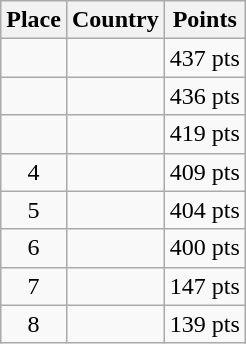<table class="wikitable sortable">
<tr>
<th>Place</th>
<th>Country</th>
<th>Points</th>
</tr>
<tr>
<td align=center></td>
<td></td>
<td>437 pts</td>
</tr>
<tr>
<td align=center></td>
<td></td>
<td>436 pts</td>
</tr>
<tr>
<td align=center></td>
<td></td>
<td>419 pts</td>
</tr>
<tr>
<td align=center>4</td>
<td></td>
<td>409 pts</td>
</tr>
<tr>
<td align=center>5</td>
<td></td>
<td>404 pts</td>
</tr>
<tr>
<td align=center>6</td>
<td></td>
<td>400 pts</td>
</tr>
<tr>
<td align=center>7</td>
<td></td>
<td>147 pts</td>
</tr>
<tr>
<td align=center>8</td>
<td></td>
<td>139 pts</td>
</tr>
</table>
